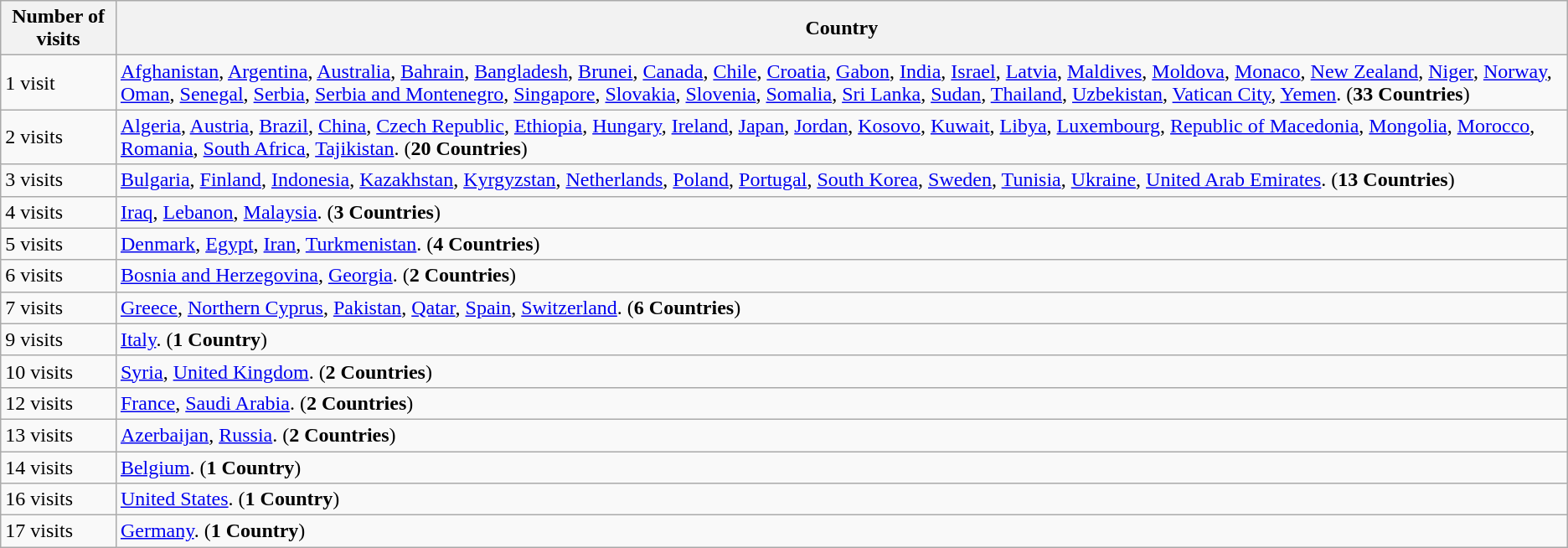<table class="wikitable">
<tr>
<th>Number of visits</th>
<th>Country</th>
</tr>
<tr>
<td>1 visit</td>
<td><a href='#'>Afghanistan</a>, <a href='#'>Argentina</a>, <a href='#'>Australia</a>, <a href='#'>Bahrain</a>, <a href='#'>Bangladesh</a>, <a href='#'>Brunei</a>, <a href='#'>Canada</a>, <a href='#'>Chile</a>, <a href='#'>Croatia</a>, <a href='#'>Gabon</a>, <a href='#'>India</a>, <a href='#'>Israel</a>, <a href='#'>Latvia</a>, <a href='#'>Maldives</a>, <a href='#'>Moldova</a>, <a href='#'>Monaco</a>, <a href='#'>New Zealand</a>, <a href='#'>Niger</a>, <a href='#'>Norway</a>, <a href='#'>Oman</a>, <a href='#'>Senegal</a>, <a href='#'>Serbia</a>, <a href='#'>Serbia and Montenegro</a>, <a href='#'>Singapore</a>, <a href='#'>Slovakia</a>, <a href='#'>Slovenia</a>, <a href='#'>Somalia</a>, <a href='#'>Sri Lanka</a>, <a href='#'>Sudan</a>, <a href='#'>Thailand</a>, <a href='#'>Uzbekistan</a>, <a href='#'>Vatican City</a>, <a href='#'>Yemen</a>. (<strong>33 Countries</strong>)</td>
</tr>
<tr>
<td>2 visits</td>
<td><a href='#'>Algeria</a>, <a href='#'>Austria</a>, <a href='#'>Brazil</a>, <a href='#'>China</a>, <a href='#'>Czech Republic</a>, <a href='#'>Ethiopia</a>, <a href='#'>Hungary</a>, <a href='#'>Ireland</a>, <a href='#'>Japan</a>, <a href='#'>Jordan</a>, <a href='#'>Kosovo</a>, <a href='#'>Kuwait</a>, <a href='#'>Libya</a>, <a href='#'>Luxembourg</a>, <a href='#'>Republic of Macedonia</a>, <a href='#'>Mongolia</a>, <a href='#'>Morocco</a>, <a href='#'>Romania</a>, <a href='#'>South Africa</a>, <a href='#'>Tajikistan</a>. (<strong>20 Countries</strong>)</td>
</tr>
<tr>
<td>3 visits</td>
<td><a href='#'>Bulgaria</a>, <a href='#'>Finland</a>, <a href='#'>Indonesia</a>, <a href='#'>Kazakhstan</a>, <a href='#'>Kyrgyzstan</a>, <a href='#'>Netherlands</a>, <a href='#'>Poland</a>, <a href='#'>Portugal</a>, <a href='#'>South Korea</a>, <a href='#'>Sweden</a>, <a href='#'>Tunisia</a>, <a href='#'>Ukraine</a>, <a href='#'>United Arab Emirates</a>. (<strong>13 Countries</strong>)</td>
</tr>
<tr>
<td>4 visits</td>
<td><a href='#'>Iraq</a>, <a href='#'>Lebanon</a>, <a href='#'>Malaysia</a>. (<strong>3 Countries</strong>)</td>
</tr>
<tr>
<td>5 visits</td>
<td><a href='#'>Denmark</a>, <a href='#'>Egypt</a>, <a href='#'>Iran</a>, <a href='#'>Turkmenistan</a>. (<strong>4 Countries</strong>)</td>
</tr>
<tr>
<td>6 visits</td>
<td><a href='#'>Bosnia and Herzegovina</a>, <a href='#'>Georgia</a>. (<strong>2 Countries</strong>)</td>
</tr>
<tr>
<td>7 visits</td>
<td><a href='#'>Greece</a>, <a href='#'>Northern Cyprus</a>, <a href='#'>Pakistan</a>, <a href='#'>Qatar</a>, <a href='#'>Spain</a>, <a href='#'>Switzerland</a>. (<strong>6 Countries</strong>)</td>
</tr>
<tr>
<td>9 visits</td>
<td><a href='#'>Italy</a>. (<strong>1 Country</strong>)</td>
</tr>
<tr>
<td>10 visits</td>
<td><a href='#'>Syria</a>, <a href='#'>United Kingdom</a>. (<strong>2 Countries</strong>)</td>
</tr>
<tr>
<td>12 visits</td>
<td><a href='#'>France</a>, <a href='#'>Saudi Arabia</a>. (<strong>2 Countries</strong>)</td>
</tr>
<tr>
<td>13 visits</td>
<td><a href='#'>Azerbaijan</a>, <a href='#'>Russia</a>. (<strong>2 Countries</strong>)</td>
</tr>
<tr>
<td>14 visits</td>
<td><a href='#'>Belgium</a>. (<strong>1 Country</strong>)</td>
</tr>
<tr>
<td>16 visits</td>
<td><a href='#'>United States</a>. (<strong>1 Country</strong>)</td>
</tr>
<tr>
<td>17 visits</td>
<td><a href='#'>Germany</a>. (<strong>1 Country</strong>)</td>
</tr>
</table>
